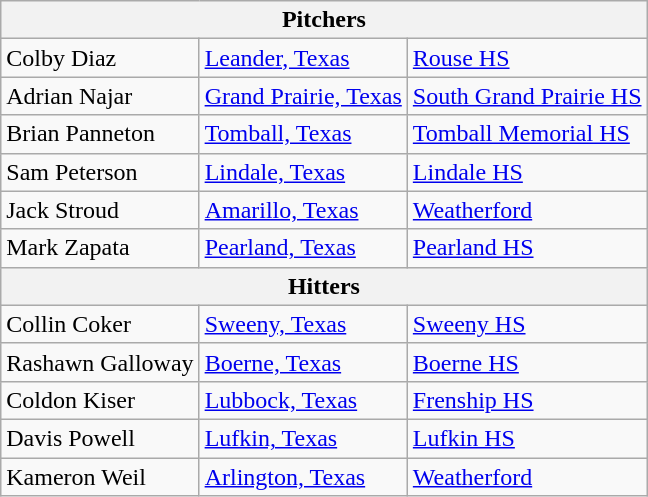<table class="wikitable">
<tr>
<th colspan=3>Pitchers</th>
</tr>
<tr>
<td>Colby Diaz</td>
<td><a href='#'>Leander, Texas</a></td>
<td><a href='#'>Rouse HS</a></td>
</tr>
<tr>
<td>Adrian Najar</td>
<td><a href='#'>Grand Prairie, Texas</a></td>
<td><a href='#'>South Grand Prairie HS</a></td>
</tr>
<tr>
<td>Brian Panneton</td>
<td><a href='#'>Tomball, Texas</a></td>
<td><a href='#'>Tomball Memorial HS</a></td>
</tr>
<tr>
<td>Sam Peterson</td>
<td><a href='#'>Lindale, Texas</a></td>
<td><a href='#'>Lindale HS</a></td>
</tr>
<tr>
<td>Jack Stroud</td>
<td><a href='#'>Amarillo, Texas</a></td>
<td><a href='#'>Weatherford</a></td>
</tr>
<tr>
<td>Mark Zapata</td>
<td><a href='#'>Pearland, Texas</a></td>
<td><a href='#'>Pearland HS</a></td>
</tr>
<tr>
<th colspan=3>Hitters</th>
</tr>
<tr>
<td>Collin Coker</td>
<td><a href='#'>Sweeny, Texas</a></td>
<td><a href='#'>Sweeny HS</a></td>
</tr>
<tr>
<td>Rashawn Galloway</td>
<td><a href='#'>Boerne, Texas</a></td>
<td><a href='#'>Boerne HS</a></td>
</tr>
<tr>
<td>Coldon Kiser</td>
<td><a href='#'>Lubbock, Texas</a></td>
<td><a href='#'>Frenship HS</a></td>
</tr>
<tr>
<td>Davis Powell</td>
<td><a href='#'>Lufkin, Texas</a></td>
<td><a href='#'>Lufkin HS</a></td>
</tr>
<tr>
<td>Kameron Weil</td>
<td><a href='#'>Arlington, Texas</a></td>
<td><a href='#'>Weatherford</a></td>
</tr>
</table>
